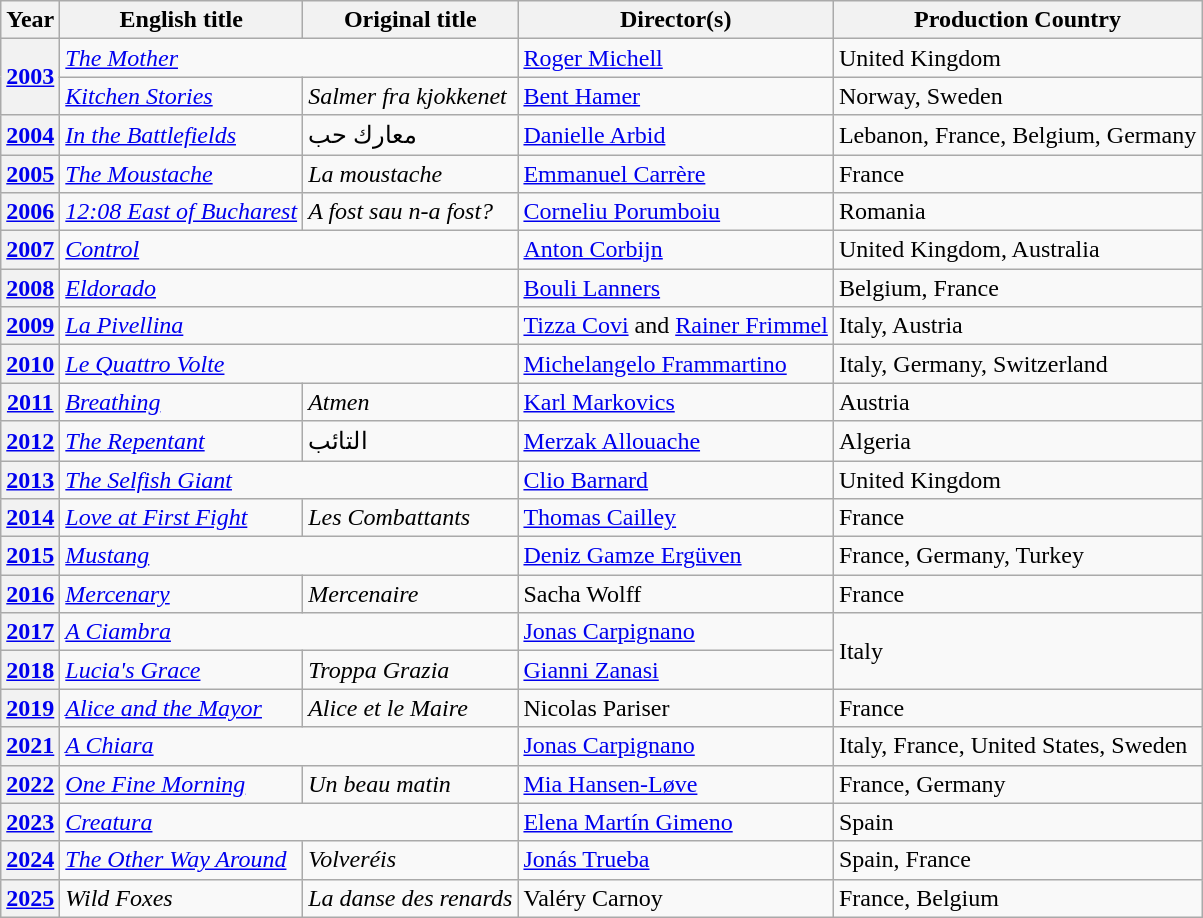<table class="wikitable">
<tr>
<th>Year</th>
<th>English title</th>
<th>Original title</th>
<th>Director(s)</th>
<th>Production Country</th>
</tr>
<tr>
<th rowspan="2"><a href='#'>2003</a></th>
<td colspan="2"><em><a href='#'>The Mother</a></em></td>
<td><a href='#'>Roger Michell</a></td>
<td>United Kingdom</td>
</tr>
<tr>
<td><em><a href='#'>Kitchen Stories</a></em></td>
<td><em>Salmer fra kjokkenet</em></td>
<td><a href='#'>Bent Hamer</a></td>
<td>Norway, Sweden</td>
</tr>
<tr>
<th><a href='#'>2004</a></th>
<td><em><a href='#'>In the Battlefields</a></em></td>
<td>معارك حب</td>
<td><a href='#'>Danielle Arbid</a></td>
<td>Lebanon, France, Belgium, Germany</td>
</tr>
<tr>
<th><a href='#'>2005</a></th>
<td><em><a href='#'>The Moustache</a></em></td>
<td><em>La moustache</em></td>
<td><a href='#'>Emmanuel Carrère</a></td>
<td>France</td>
</tr>
<tr>
<th><a href='#'>2006</a></th>
<td><em><a href='#'>12:08 East of Bucharest</a></em></td>
<td><em>A fost sau n-a fost?</em></td>
<td><a href='#'>Corneliu Porumboiu</a></td>
<td>Romania</td>
</tr>
<tr>
<th><a href='#'>2007</a></th>
<td colspan="2"><em><a href='#'>Control</a></em></td>
<td><a href='#'>Anton Corbijn</a></td>
<td>United Kingdom, Australia</td>
</tr>
<tr>
<th><a href='#'>2008</a></th>
<td colspan="2"><em><a href='#'>Eldorado</a></em></td>
<td><a href='#'>Bouli Lanners</a></td>
<td>Belgium, France</td>
</tr>
<tr>
<th><a href='#'>2009</a></th>
<td colspan="2"><em><a href='#'>La Pivellina</a></em></td>
<td><a href='#'>Tizza Covi</a> and <a href='#'>Rainer Frimmel</a></td>
<td>Italy, Austria</td>
</tr>
<tr>
<th><a href='#'>2010</a></th>
<td colspan="2"><em><a href='#'>Le Quattro Volte</a></em></td>
<td><a href='#'>Michelangelo Frammartino</a></td>
<td>Italy, Germany, Switzerland</td>
</tr>
<tr>
<th><a href='#'>2011</a></th>
<td><em><a href='#'>Breathing</a></em></td>
<td><em>Atmen</em></td>
<td><a href='#'>Karl Markovics</a></td>
<td>Austria</td>
</tr>
<tr>
<th><a href='#'>2012</a></th>
<td><em><a href='#'>The Repentant</a></em></td>
<td>التائب</td>
<td><a href='#'>Merzak Allouache</a></td>
<td>Algeria</td>
</tr>
<tr>
<th><a href='#'>2013</a></th>
<td colspan="2"><em><a href='#'>The Selfish Giant</a></em></td>
<td><a href='#'>Clio Barnard</a></td>
<td>United Kingdom</td>
</tr>
<tr>
<th><a href='#'>2014</a></th>
<td><em><a href='#'>Love at First Fight</a></em></td>
<td><em>Les Combattants</em></td>
<td><a href='#'>Thomas Cailley</a></td>
<td>France</td>
</tr>
<tr>
<th><a href='#'>2015</a></th>
<td colspan="2"><em><a href='#'>Mustang</a></em></td>
<td><a href='#'>Deniz Gamze Ergüven</a></td>
<td>France, Germany, Turkey</td>
</tr>
<tr>
<th><a href='#'>2016</a></th>
<td><em><a href='#'>Mercenary</a></em></td>
<td><em>Mercenaire</em></td>
<td>Sacha Wolff</td>
<td>France</td>
</tr>
<tr>
<th><a href='#'>2017</a></th>
<td colspan="2"><em><a href='#'>A Ciambra</a></em></td>
<td><a href='#'>Jonas Carpignano</a></td>
<td rowspan="2">Italy</td>
</tr>
<tr>
<th><a href='#'>2018</a></th>
<td><em><a href='#'>Lucia's Grace</a></em></td>
<td><em>Troppa Grazia</em></td>
<td><a href='#'>Gianni Zanasi</a></td>
</tr>
<tr>
<th><a href='#'>2019</a></th>
<td><em><a href='#'>Alice and the Mayor</a></em></td>
<td><em>Alice et le Maire</em></td>
<td>Nicolas Pariser</td>
<td>France</td>
</tr>
<tr>
<th><a href='#'>2021</a></th>
<td colspan="2"><em><a href='#'>A Chiara</a></em></td>
<td><a href='#'>Jonas Carpignano</a></td>
<td>Italy, France, United States, Sweden</td>
</tr>
<tr>
<th><a href='#'>2022</a></th>
<td><em><a href='#'>One Fine Morning</a></em></td>
<td><em>Un beau matin</em></td>
<td><a href='#'>Mia Hansen-Løve</a></td>
<td>France, Germany</td>
</tr>
<tr>
<th><a href='#'>2023</a></th>
<td colspan="2"><em><a href='#'>Creatura</a></em></td>
<td><a href='#'>Elena Martín Gimeno</a></td>
<td>Spain</td>
</tr>
<tr>
<th><a href='#'>2024</a></th>
<td><em><a href='#'>The Other Way Around</a></em></td>
<td><em>Volveréis</em></td>
<td><a href='#'>Jonás Trueba</a></td>
<td>Spain, France</td>
</tr>
<tr>
<th><a href='#'>2025</a></th>
<td><em>Wild Foxes</em></td>
<td><em>La danse des renards</em></td>
<td>Valéry Carnoy</td>
<td>France, Belgium</td>
</tr>
</table>
